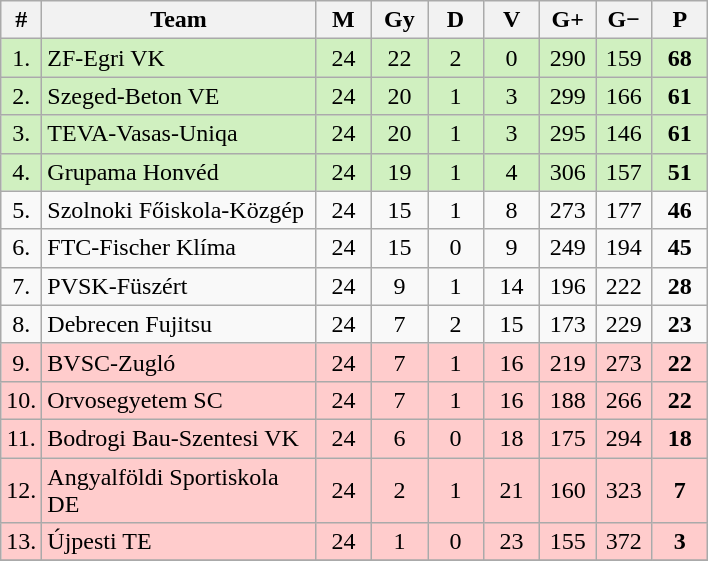<table class="wikitable" style="text-align: center;">
<tr>
<th width="15">#</th>
<th width="175">Team</th>
<th width="30">M</th>
<th width="30">Gy</th>
<th width="30">D</th>
<th width="30">V</th>
<th width="30">G+</th>
<th width="30">G−</th>
<th width="30">P</th>
</tr>
<tr style="background: #D0F0C0;">
<td>1.</td>
<td align="left">ZF-Egri VK</td>
<td>24</td>
<td>22</td>
<td>2</td>
<td>0</td>
<td>290</td>
<td>159</td>
<td><strong>68</strong></td>
</tr>
<tr style="background: #D0F0C0;">
<td>2.</td>
<td align="left">Szeged-Beton VE</td>
<td>24</td>
<td>20</td>
<td>1</td>
<td>3</td>
<td>299</td>
<td>166</td>
<td><strong>61</strong></td>
</tr>
<tr style="background: #D0F0C0;">
<td>3.</td>
<td align="left">TEVA-Vasas-Uniqa</td>
<td>24</td>
<td>20</td>
<td>1</td>
<td>3</td>
<td>295</td>
<td>146</td>
<td><strong>61</strong></td>
</tr>
<tr style="background: #D0F0C0;">
<td>4.</td>
<td align="left">Grupama Honvéd</td>
<td>24</td>
<td>19</td>
<td>1</td>
<td>4</td>
<td>306</td>
<td>157</td>
<td><strong>51</strong></td>
</tr>
<tr>
<td>5.</td>
<td align="left">Szolnoki Főiskola-Közgép</td>
<td>24</td>
<td>15</td>
<td>1</td>
<td>8</td>
<td>273</td>
<td>177</td>
<td><strong>46</strong></td>
</tr>
<tr>
<td>6.</td>
<td align="left">FTC-Fischer Klíma</td>
<td>24</td>
<td>15</td>
<td>0</td>
<td>9</td>
<td>249</td>
<td>194</td>
<td><strong>45</strong></td>
</tr>
<tr>
<td>7.</td>
<td align="left">PVSK-Füszért</td>
<td>24</td>
<td>9</td>
<td>1</td>
<td>14</td>
<td>196</td>
<td>222</td>
<td><strong>28</strong></td>
</tr>
<tr>
<td>8.</td>
<td align="left">Debrecen Fujitsu</td>
<td>24</td>
<td>7</td>
<td>2</td>
<td>15</td>
<td>173</td>
<td>229</td>
<td><strong>23</strong></td>
</tr>
<tr style="background: #FFCCCC;">
<td>9.</td>
<td align="left">BVSC-Zugló</td>
<td>24</td>
<td>7</td>
<td>1</td>
<td>16</td>
<td>219</td>
<td>273</td>
<td><strong>22</strong></td>
</tr>
<tr style="background: #FFCCCC;">
<td>10.</td>
<td align="left">Orvosegyetem SC</td>
<td>24</td>
<td>7</td>
<td>1</td>
<td>16</td>
<td>188</td>
<td>266</td>
<td><strong>22</strong></td>
</tr>
<tr style="background: #FFCCCC;">
<td>11.</td>
<td align="left">Bodrogi Bau-Szentesi VK</td>
<td>24</td>
<td>6</td>
<td>0</td>
<td>18</td>
<td>175</td>
<td>294</td>
<td><strong>18</strong></td>
</tr>
<tr style="background: #FFCCCC;">
<td>12.</td>
<td align="left">Angyalföldi Sportiskola DE</td>
<td>24</td>
<td>2</td>
<td>1</td>
<td>21</td>
<td>160</td>
<td>323</td>
<td><strong>7</strong></td>
</tr>
<tr style="background: #FFCCCC;">
<td>13.</td>
<td align="left">Újpesti TE</td>
<td>24</td>
<td>1</td>
<td>0</td>
<td>23</td>
<td>155</td>
<td>372</td>
<td><strong>3</strong></td>
</tr>
<tr>
</tr>
</table>
